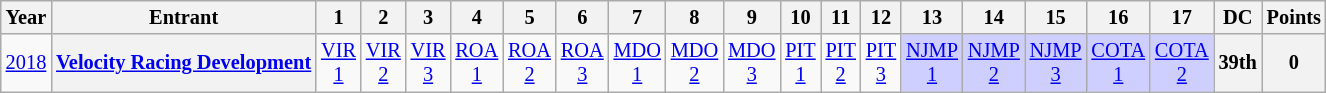<table class="wikitable" style="text-align:center; font-size:85%">
<tr>
<th>Year</th>
<th>Entrant</th>
<th>1</th>
<th>2</th>
<th>3</th>
<th>4</th>
<th>5</th>
<th>6</th>
<th>7</th>
<th>8</th>
<th>9</th>
<th>10</th>
<th>11</th>
<th>12</th>
<th>13</th>
<th>14</th>
<th>15</th>
<th>16</th>
<th>17</th>
<th>DC</th>
<th>Points</th>
</tr>
<tr>
<td><a href='#'>2018</a></td>
<th nowrap><a href='#'>Velocity Racing Development</a></th>
<td><a href='#'>VIR<br>1</a></td>
<td><a href='#'>VIR<br>2</a></td>
<td><a href='#'>VIR<br>3</a></td>
<td><a href='#'>ROA<br>1</a></td>
<td><a href='#'>ROA<br>2</a></td>
<td><a href='#'>ROA<br>3</a></td>
<td><a href='#'>MDO<br>1</a></td>
<td><a href='#'>MDO<br>2</a></td>
<td><a href='#'>MDO<br>3</a></td>
<td><a href='#'>PIT<br>1</a></td>
<td><a href='#'>PIT<br>2</a></td>
<td><a href='#'>PIT<br>3</a></td>
<td style="background:#CFCFFF"><a href='#'>NJMP<br>1</a><br></td>
<td style="background:#CFCFFF"><a href='#'>NJMP<br>2</a><br></td>
<td style="background:#CFCFFF"><a href='#'>NJMP<br>3</a><br></td>
<td style="background:#CFCFFF"><a href='#'>COTA<br>1</a><br></td>
<td style="background:#CFCFFF"><a href='#'>COTA<br>2</a><br></td>
<th>39th</th>
<th>0</th>
</tr>
</table>
